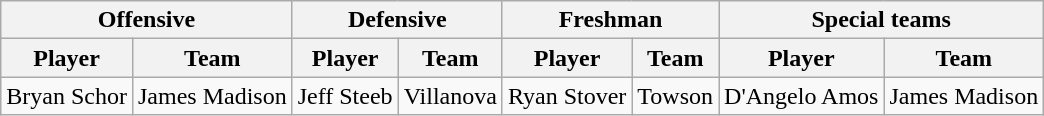<table class="wikitable" border="1">
<tr>
<th colspan="2">Offensive</th>
<th colspan="2">Defensive</th>
<th colspan="2">Freshman</th>
<th colspan="2">Special teams</th>
</tr>
<tr>
<th>Player</th>
<th>Team</th>
<th>Player</th>
<th>Team</th>
<th>Player</th>
<th>Team</th>
<th>Player</th>
<th>Team</th>
</tr>
<tr>
<td>Bryan Schor</td>
<td>James Madison</td>
<td>Jeff Steeb</td>
<td>Villanova</td>
<td>Ryan Stover</td>
<td>Towson</td>
<td>D'Angelo Amos</td>
<td>James Madison</td>
</tr>
</table>
